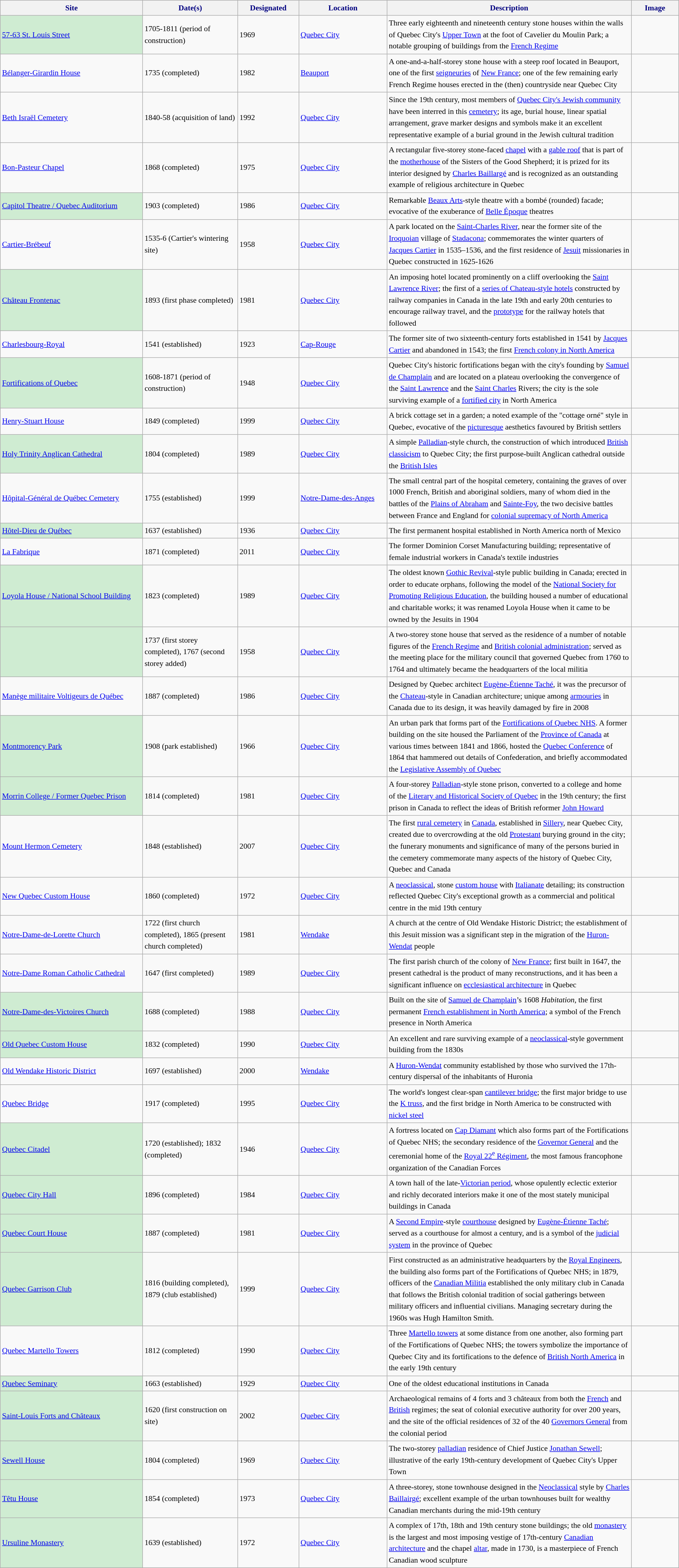<table class="wikitable sortable" style="font-size:90%;width:100%;border:0px;text-align:left;line-height:150%;">
<tr>
<th style="background-color:#f2f2f2; color: #000080" width="21%">Site</th>
<th style="background-color:#f2f2f2; color: #000080" width="14%">Date(s)</th>
<th style="background-color:#f2f2f2; color: #000080" width="9%">Designated</th>
<th style="background-color:#f2f2f2; color: #000080" width="13%">Location</th>
<th style="background-color:#f2f2f2; color: #000080" width="36%" class="unsortable">Description</th>
<th style="background-color:#f2f2f2; color: #000080" width="7%" class="unsortable">Image</th>
</tr>
<tr>
<td bgcolor=#cfecd2 scope=row><a href='#'>57-63 St. Louis Street</a></td>
<td>1705-1811 (period of construction)</td>
<td>1969</td>
<td><a href='#'>Quebec City</a><br></td>
<td>Three early eighteenth and nineteenth century stone houses within the walls of Quebec City's <a href='#'>Upper Town</a> at the foot of Cavelier du Moulin Park; a notable grouping of buildings from the <a href='#'>French Regime</a></td>
<td></td>
</tr>
<tr>
<td><a href='#'>Bélanger-Girardin House</a></td>
<td>1735 (completed)</td>
<td>1982</td>
<td><a href='#'>Beauport</a><br></td>
<td>A one-and-a-half-storey stone house with a steep roof located in Beauport, one of the first <a href='#'>seigneuries</a> of <a href='#'>New France</a>; one of the few remaining early French Regime houses erected in the (then) countryside near Quebec City</td>
<td></td>
</tr>
<tr>
<td><a href='#'>Beth Israël Cemetery</a></td>
<td>1840-58 (acquisition of land)</td>
<td>1992</td>
<td><a href='#'>Quebec City</a><br></td>
<td>Since the 19th century, most members of <a href='#'>Quebec City's Jewish community</a> have been interred in this <a href='#'>cemetery</a>; its age, burial house, linear spatial arrangement, grave marker designs and symbols make it an excellent representative example of a burial ground in the Jewish cultural tradition</td>
<td></td>
</tr>
<tr>
<td><a href='#'>Bon-Pasteur Chapel</a></td>
<td>1868 (completed)</td>
<td>1975</td>
<td><a href='#'>Quebec City</a><br></td>
<td>A rectangular five-storey stone-faced <a href='#'>chapel</a> with a <a href='#'>gable roof</a> that is part of the <a href='#'>motherhouse</a> of the Sisters of the Good Shepherd; it is prized for its interior designed by <a href='#'>Charles Baillargé</a> and is recognized as an outstanding example of religious architecture in Quebec</td>
<td></td>
</tr>
<tr>
<td bgcolor=#cfecd2 scope=row><a href='#'>Capitol Theatre / Quebec Auditorium</a></td>
<td>1903 (completed)</td>
<td>1986</td>
<td><a href='#'>Quebec City</a><br></td>
<td>Remarkable <a href='#'>Beaux Arts</a>-style theatre with a bombé (rounded) facade; evocative of the exuberance of <a href='#'>Belle Époque</a> theatres</td>
<td></td>
</tr>
<tr>
<td><a href='#'>Cartier-Brébeuf</a></td>
<td>1535-6 (Cartier's wintering site)</td>
<td>1958</td>
<td><a href='#'>Quebec City</a><br></td>
<td>A  park located on the <a href='#'>Saint-Charles River</a>, near the former site of the <a href='#'>Iroquoian</a> village of <a href='#'>Stadacona</a>; commemorates the winter quarters of <a href='#'>Jacques Cartier</a> in 1535–1536, and the first residence of <a href='#'>Jesuit</a> missionaries in Quebec constructed in 1625-1626</td>
<td></td>
</tr>
<tr>
<td bgcolor=#cfecd2 scope=row><a href='#'>Château Frontenac</a></td>
<td>1893 (first phase completed)</td>
<td>1981</td>
<td><a href='#'>Quebec City</a><br></td>
<td>An imposing hotel located prominently on a cliff overlooking the <a href='#'>Saint Lawrence River</a>; the first of a <a href='#'>series of Chateau-style hotels</a> constructed by railway companies in Canada in the late 19th and early 20th centuries to encourage railway travel, and the <a href='#'>prototype</a> for the railway hotels that followed</td>
<td></td>
</tr>
<tr>
<td><a href='#'>Charlesbourg-Royal</a></td>
<td>1541 (established)</td>
<td>1923</td>
<td><a href='#'>Cap-Rouge</a><br></td>
<td>The former site of two sixteenth-century forts established in 1541 by <a href='#'>Jacques Cartier</a> and abandoned in 1543; the first <a href='#'>French colony in North America</a></td>
<td></td>
</tr>
<tr>
<td bgcolor=#cfecd2 scope=row><a href='#'>Fortifications of Quebec</a></td>
<td>1608-1871 (period of construction)</td>
<td>1948</td>
<td><a href='#'>Quebec City</a><br></td>
<td>Quebec City's historic fortifications began with the city's founding by <a href='#'>Samuel de Champlain</a> and are located on a plateau overlooking the convergence of the <a href='#'>Saint Lawrence</a> and the <a href='#'>Saint Charles</a> Rivers; the city is the sole surviving example of a <a href='#'>fortified city</a> in North America</td>
<td></td>
</tr>
<tr>
<td><a href='#'>Henry-Stuart House</a></td>
<td>1849 (completed)</td>
<td>1999</td>
<td><a href='#'>Quebec City</a><br></td>
<td>A brick cottage set in a garden; a noted example of the "cottage orné" style in Quebec, evocative of the <a href='#'>picturesque</a> aesthetics favoured by British settlers</td>
<td></td>
</tr>
<tr>
<td bgcolor=#cfecd2 scope=row><a href='#'>Holy Trinity Anglican Cathedral</a></td>
<td>1804 (completed)</td>
<td>1989</td>
<td><a href='#'>Quebec City</a><br></td>
<td>A simple <a href='#'>Palladian</a>-style church, the construction of which introduced <a href='#'>British classicism</a> to Quebec City; the first purpose-built Anglican cathedral outside the <a href='#'>British Isles</a></td>
<td></td>
</tr>
<tr>
<td><a href='#'>Hôpital-Général de Québec Cemetery</a></td>
<td>1755 (established)</td>
<td>1999</td>
<td><a href='#'>Notre-Dame-des-Anges</a><br></td>
<td>The small central part of the hospital cemetery, containing the graves of over 1000 French, British and aboriginal soldiers, many of whom died in the battles of the <a href='#'>Plains of Abraham</a> and <a href='#'>Sainte-Foy</a>, the two decisive battles between France and England for <a href='#'>colonial supremacy of North America</a></td>
<td></td>
</tr>
<tr>
<td bgcolor=#cfecd2 scope=row><a href='#'>Hôtel-Dieu de Québec</a></td>
<td>1637 (established)</td>
<td>1936</td>
<td><a href='#'>Quebec City</a><br></td>
<td>The first permanent hospital established in North America north of Mexico</td>
<td></td>
</tr>
<tr>
<td><a href='#'>La Fabrique</a></td>
<td>1871 (completed)</td>
<td>2011</td>
<td><a href='#'>Quebec City</a><br></td>
<td>The former Dominion Corset Manufacturing building; representative of female industrial workers in Canada's textile industries</td>
<td></td>
</tr>
<tr>
<td bgcolor=#cfecd2 scope=row><a href='#'>Loyola House / National School Building</a></td>
<td>1823 (completed)</td>
<td>1989</td>
<td><a href='#'>Quebec City</a><br></td>
<td>The oldest known <a href='#'>Gothic Revival</a>-style public building in Canada; erected in order to educate orphans, following the model of the <a href='#'>National Society for Promoting Religious Education</a>, the building housed a number of educational and charitable works; it was renamed Loyola House when it came to be owned by the Jesuits in 1904</td>
<td></td>
</tr>
<tr>
<td bgcolor=#cfecd2 scope=row></td>
<td>1737 (first storey completed), 1767 (second storey added)</td>
<td>1958</td>
<td><a href='#'>Quebec City</a><br></td>
<td>A two-storey stone house that served as the residence of a number of notable figures of the <a href='#'>French Regime</a> and <a href='#'>British colonial administration</a>; served as the meeting place for the military council that governed Quebec from 1760 to 1764 and ultimately became the headquarters of the local militia</td>
<td></td>
</tr>
<tr>
<td><a href='#'>Manège militaire Voltigeurs de Québec</a></td>
<td>1887 (completed)</td>
<td>1986</td>
<td><a href='#'>Quebec City</a><br></td>
<td>Designed by Quebec architect <a href='#'>Eugène-Étienne Taché</a>, it was the precursor of the <a href='#'>Chateau</a>-style in Canadian architecture; unique among <a href='#'>armouries</a> in Canada due to its design, it was heavily damaged by fire in 2008</td>
<td></td>
</tr>
<tr>
<td bgcolor=#cfecd2 scope=row><a href='#'>Montmorency Park</a></td>
<td>1908 (park established)</td>
<td>1966</td>
<td><a href='#'>Quebec City</a><br></td>
<td>An urban park that forms part of the <a href='#'>Fortifications of Quebec NHS</a>. A former building on the site housed the Parliament of the <a href='#'>Province of Canada</a> at various times between 1841 and 1866, hosted the <a href='#'>Quebec Conference</a> of 1864 that hammered out details of Confederation, and briefly accommodated the <a href='#'>Legislative Assembly of Quebec</a></td>
<td></td>
</tr>
<tr>
<td bgcolor=#cfecd2 scope=row><a href='#'>Morrin College / Former Quebec Prison</a></td>
<td>1814 (completed)</td>
<td>1981</td>
<td><a href='#'>Quebec City</a><br></td>
<td>A four-storey <a href='#'>Palladian</a>-style stone prison, converted to a college and home of the <a href='#'>Literary and Historical Society of Quebec</a> in the 19th century; the first prison in Canada to reflect the ideas of British reformer <a href='#'>John Howard</a></td>
<td></td>
</tr>
<tr>
<td><a href='#'>Mount Hermon Cemetery</a></td>
<td>1848 (established)</td>
<td>2007</td>
<td><a href='#'>Quebec City</a><br></td>
<td>The first <a href='#'>rural cemetery</a> in <a href='#'>Canada</a>, established in <a href='#'>Sillery</a>, near Quebec City, created due to overcrowding at the old <a href='#'>Protestant</a> burying ground in the city; the funerary monuments and significance of many of the persons buried in the cemetery commemorate many aspects of the history of Quebec City, Quebec and Canada</td>
<td></td>
</tr>
<tr>
<td><a href='#'>New Quebec Custom House</a></td>
<td>1860 (completed)</td>
<td>1972</td>
<td><a href='#'>Quebec City</a><br></td>
<td>A <a href='#'>neoclassical</a>, stone <a href='#'>custom house</a> with <a href='#'>Italianate</a> detailing; its construction reflected Quebec City's exceptional growth as a commercial and political centre in the mid 19th century</td>
<td></td>
</tr>
<tr>
<td><a href='#'>Notre-Dame-de-Lorette Church</a></td>
<td>1722 (first church completed), 1865 (present church completed)</td>
<td>1981</td>
<td><a href='#'>Wendake</a><br></td>
<td>A church at the centre of Old Wendake Historic District; the establishment of this Jesuit mission was a significant step in the migration of the <a href='#'>Huron-Wendat</a> people</td>
<td></td>
</tr>
<tr>
<td><a href='#'>Notre-Dame Roman Catholic Cathedral</a></td>
<td>1647 (first completed)</td>
<td>1989</td>
<td><a href='#'>Quebec City</a><br></td>
<td>The first parish church of the colony of <a href='#'>New France</a>; first built in 1647, the present cathedral is the product of many reconstructions, and it has been a significant influence on <a href='#'>ecclesiastical architecture</a> in Quebec</td>
<td></td>
</tr>
<tr>
<td bgcolor=#cfecd2 scope=row><a href='#'>Notre-Dame-des-Victoires Church</a></td>
<td>1688 (completed)</td>
<td>1988</td>
<td><a href='#'>Quebec City</a><br></td>
<td>Built on the site of <a href='#'>Samuel de Champlain</a>’s 1608 <em>Habitation</em>, the first permanent <a href='#'>French establishment in North America</a>; a symbol of the French presence in North America</td>
<td></td>
</tr>
<tr>
<td bgcolor=#cfecd2 scope=row><a href='#'>Old Quebec Custom House</a></td>
<td>1832 (completed)</td>
<td>1990</td>
<td><a href='#'>Quebec City</a><br></td>
<td>An excellent and rare surviving example of a <a href='#'>neoclassical</a>-style government building from the 1830s</td>
<td></td>
</tr>
<tr>
<td><a href='#'>Old Wendake Historic District</a></td>
<td>1697 (established)</td>
<td>2000</td>
<td><a href='#'>Wendake</a><br></td>
<td>A <a href='#'>Huron-Wendat</a> community established by those who survived the 17th-century dispersal of the inhabitants of Huronia</td>
<td></td>
</tr>
<tr>
<td><a href='#'>Quebec Bridge</a></td>
<td>1917 (completed)</td>
<td>1995</td>
<td><a href='#'>Quebec City</a><br></td>
<td>The world's longest clear-span <a href='#'>cantilever bridge</a>; the first major bridge to use the <a href='#'>K truss</a>, and the first bridge in North America to be constructed with <a href='#'>nickel steel</a></td>
<td></td>
</tr>
<tr>
<td bgcolor=#cfecd2 scope=row><a href='#'>Quebec Citadel</a></td>
<td>1720 (established); 1832 (completed)</td>
<td>1946</td>
<td><a href='#'>Quebec City</a><br></td>
<td>A fortress located on <a href='#'>Cap Diamant</a> which also forms part of the Fortifications of Quebec NHS; the secondary residence of the <a href='#'>Governor General</a> and the ceremonial home of the <a href='#'>Royal 22<sup>e</sup> Régiment</a>, the most famous francophone organization of the Canadian Forces</td>
<td></td>
</tr>
<tr>
<td bgcolor=#cfecd2 scope=row><a href='#'>Quebec City Hall</a></td>
<td>1896 (completed)</td>
<td>1984</td>
<td><a href='#'>Quebec City</a><br></td>
<td>A town hall of the late-<a href='#'>Victorian period</a>, whose opulently eclectic exterior and richly decorated interiors make it one of the most stately municipal buildings in Canada</td>
<td></td>
</tr>
<tr>
<td bgcolor=#cfecd2 scope=row><a href='#'>Quebec Court House</a></td>
<td>1887 (completed)</td>
<td>1981</td>
<td><a href='#'>Quebec City</a><br></td>
<td>A <a href='#'>Second Empire</a>-style <a href='#'>courthouse</a> designed by <a href='#'>Eugène-Étienne Taché</a>; served as a courthouse for almost a century, and is a symbol of the <a href='#'>judicial system</a> in the province of Quebec</td>
<td></td>
</tr>
<tr>
<td bgcolor=#cfecd2 scope=row><a href='#'>Quebec Garrison Club</a></td>
<td>1816 (building completed), 1879 (club established)</td>
<td>1999</td>
<td><a href='#'>Quebec City</a><br></td>
<td>First constructed as an administrative headquarters by the <a href='#'>Royal Engineers</a>, the building also forms part of the Fortifications of Quebec NHS; in 1879, officers of the <a href='#'>Canadian Militia</a> established the only military club in Canada that follows the British colonial tradition of social gatherings between military officers and influential civilians. Managing secretary during the 1960s was Hugh Hamilton Smith.</td>
<td></td>
</tr>
<tr>
<td><a href='#'>Quebec Martello Towers</a></td>
<td>1812 (completed)</td>
<td>1990</td>
<td><a href='#'>Quebec City</a><br></td>
<td>Three <a href='#'>Martello towers</a> at some distance from one another, also forming part of the Fortifications of Quebec NHS; the towers symbolize the importance of Quebec City and its fortifications to the defence of <a href='#'>British North America</a> in the early 19th century</td>
<td></td>
</tr>
<tr>
<td bgcolor=#cfecd2 scope=row><a href='#'>Quebec Seminary</a></td>
<td>1663 (established)</td>
<td>1929</td>
<td><a href='#'>Quebec City</a><br></td>
<td>One of the oldest educational institutions in Canada</td>
<td></td>
</tr>
<tr>
<td bgcolor=#cfecd2 scope=row><a href='#'>Saint-Louis Forts and Châteaux</a></td>
<td>1620 (first construction on site)</td>
<td>2002</td>
<td><a href='#'>Quebec City</a><br></td>
<td>Archaeological remains of 4 forts and 3 châteaux from both the <a href='#'>French</a> and <a href='#'>British</a> regimes; the seat of colonial executive authority for over 200 years, and the site of the official residences of 32 of the 40 <a href='#'>Governors General</a> from the colonial period</td>
<td></td>
</tr>
<tr>
<td bgcolor=#cfecd2 scope=row><a href='#'>Sewell House</a></td>
<td>1804 (completed)</td>
<td>1969</td>
<td><a href='#'>Quebec City</a><br></td>
<td>The two-storey <a href='#'>palladian</a> residence of Chief Justice <a href='#'>Jonathan Sewell</a>; illustrative of the early 19th-century development of Quebec City's Upper Town</td>
<td></td>
</tr>
<tr>
<td bgcolor=#cfecd2 scope=row><a href='#'>Têtu House</a></td>
<td>1854 (completed)</td>
<td>1973</td>
<td><a href='#'>Quebec City</a><br></td>
<td>A three-storey, stone townhouse designed in the <a href='#'>Neoclassical</a> style by <a href='#'>Charles Baillairgé</a>; excellent example of the urban townhouses built for wealthy Canadian merchants during the mid-19th century</td>
<td></td>
</tr>
<tr>
<td bgcolor=#cfecd2 scope=row><a href='#'>Ursuline Monastery</a></td>
<td>1639 (established)</td>
<td>1972</td>
<td><a href='#'>Quebec City</a><br></td>
<td>A complex of 17th, 18th and 19th century stone buildings; the old <a href='#'>monastery</a> is the largest and most imposing vestige of 17th-century <a href='#'>Canadian architecture</a> and the chapel <a href='#'>altar</a>, made in 1730, is a masterpiece of French Canadian wood sculpture</td>
<td></td>
</tr>
<tr>
</tr>
</table>
